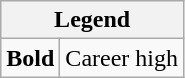<table class="wikitable mw-collapsible">
<tr>
<th colspan="2">Legend</th>
</tr>
<tr>
<td><strong>Bold</strong></td>
<td>Career high</td>
</tr>
</table>
